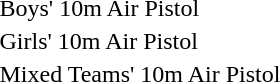<table>
<tr>
<td>Boys' 10m Air Pistol<br></td>
<td></td>
<td></td>
<td></td>
</tr>
<tr>
<td>Girls' 10m Air Pistol<br></td>
<td></td>
<td></td>
<td></td>
</tr>
<tr>
<td>Mixed Teams' 10m Air Pistol<br></td>
<td></td>
<td></td>
<td></td>
</tr>
</table>
